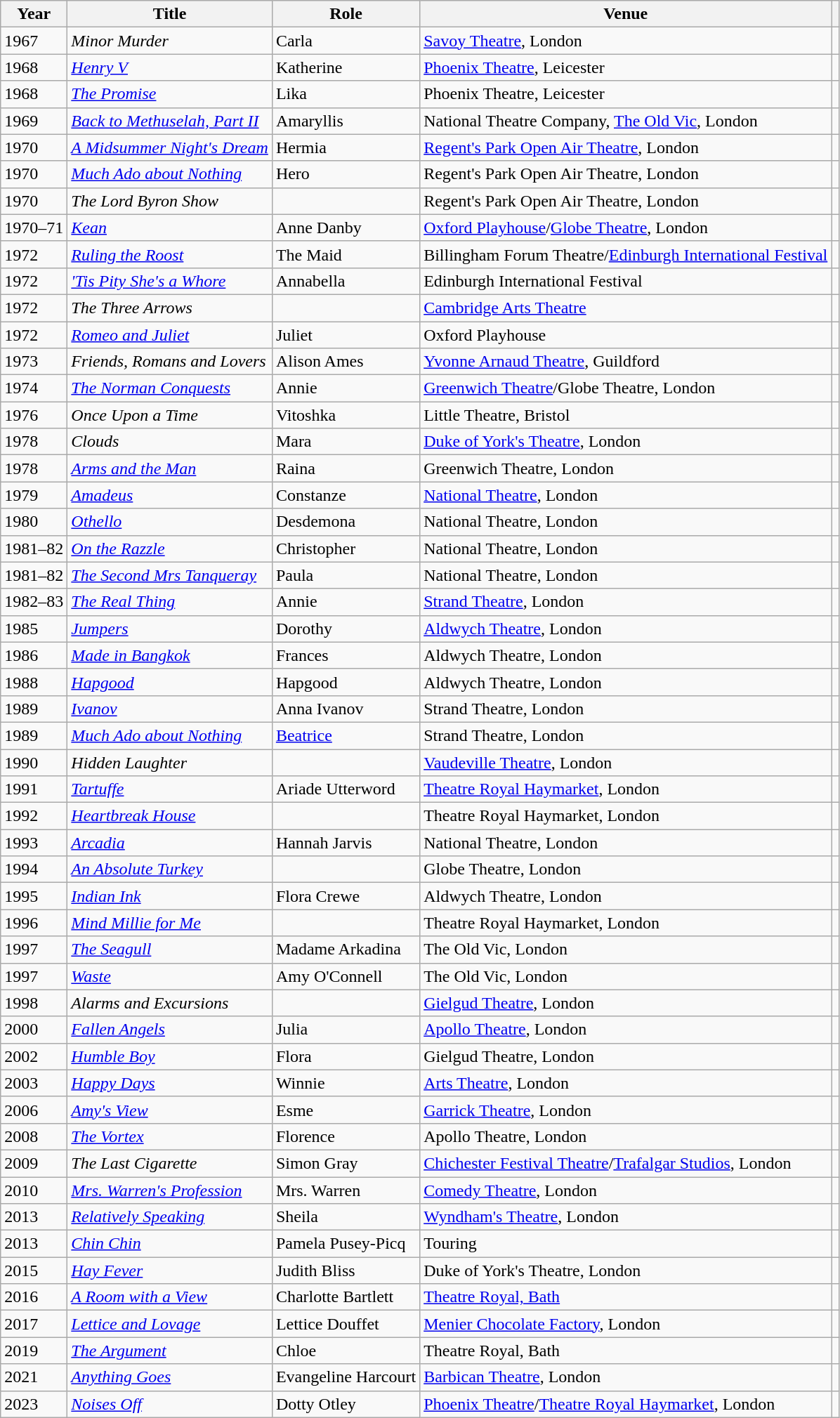<table class="wikitable sortable">
<tr>
<th scope="col">Year</th>
<th scope="col">Title</th>
<th scope="col">Role</th>
<th scope="col" class="unsortable">Venue</th>
<th scope="col" class="unsortable"></th>
</tr>
<tr>
<td>1967</td>
<td><em>Minor Murder</em></td>
<td>Carla</td>
<td><a href='#'>Savoy Theatre</a>, London</td>
<td></td>
</tr>
<tr>
<td>1968</td>
<td><em><a href='#'>Henry V</a></em></td>
<td>Katherine</td>
<td><a href='#'>Phoenix Theatre</a>, Leicester</td>
<td></td>
</tr>
<tr>
<td>1968</td>
<td><em><a href='#'>The Promise</a></em></td>
<td>Lika</td>
<td>Phoenix Theatre, Leicester</td>
<td></td>
</tr>
<tr>
<td>1969</td>
<td><em><a href='#'>Back to Methuselah, Part II</a></em></td>
<td>Amaryllis</td>
<td>National Theatre Company, <a href='#'>The Old Vic</a>, London</td>
<td></td>
</tr>
<tr>
<td>1970</td>
<td><em><a href='#'>A Midsummer Night's Dream</a></em></td>
<td>Hermia</td>
<td><a href='#'>Regent's Park Open Air Theatre</a>, London</td>
<td></td>
</tr>
<tr>
<td>1970</td>
<td><em><a href='#'>Much Ado about Nothing</a></em></td>
<td>Hero</td>
<td>Regent's Park Open Air Theatre, London</td>
<td></td>
</tr>
<tr>
<td>1970</td>
<td><em>The Lord Byron Show</em></td>
<td></td>
<td>Regent's Park Open Air Theatre, London</td>
<td></td>
</tr>
<tr>
<td>1970–71</td>
<td><em><a href='#'>Kean</a></em></td>
<td>Anne Danby</td>
<td><a href='#'>Oxford Playhouse</a>/<a href='#'>Globe Theatre</a>, London</td>
<td></td>
</tr>
<tr>
<td>1972</td>
<td><em><a href='#'>Ruling the Roost</a></em></td>
<td>The Maid</td>
<td>Billingham Forum Theatre/<a href='#'>Edinburgh International Festival</a></td>
<td></td>
</tr>
<tr>
<td>1972</td>
<td><em><a href='#'>'Tis Pity She's a Whore</a></em></td>
<td>Annabella</td>
<td>Edinburgh International Festival</td>
<td></td>
</tr>
<tr>
<td>1972</td>
<td><em>The Three Arrows</em></td>
<td></td>
<td><a href='#'>Cambridge Arts Theatre</a></td>
<td></td>
</tr>
<tr>
<td>1972</td>
<td><em><a href='#'>Romeo and Juliet</a></em></td>
<td>Juliet</td>
<td>Oxford Playhouse</td>
<td></td>
</tr>
<tr>
<td>1973</td>
<td><em>Friends, Romans and Lovers</em></td>
<td>Alison Ames</td>
<td><a href='#'>Yvonne Arnaud Theatre</a>, Guildford</td>
<td></td>
</tr>
<tr>
<td>1974</td>
<td><em><a href='#'>The Norman Conquests</a></em></td>
<td>Annie</td>
<td><a href='#'>Greenwich Theatre</a>/Globe Theatre, London</td>
<td></td>
</tr>
<tr>
<td>1976</td>
<td><em>Once Upon a Time</em></td>
<td>Vitoshka</td>
<td>Little Theatre, Bristol</td>
<td></td>
</tr>
<tr>
<td>1978</td>
<td><em>Clouds</em></td>
<td>Mara</td>
<td><a href='#'>Duke of York's Theatre</a>, London</td>
<td></td>
</tr>
<tr>
<td>1978</td>
<td><em><a href='#'>Arms and the Man</a></em></td>
<td>Raina</td>
<td>Greenwich Theatre, London</td>
<td></td>
</tr>
<tr>
<td>1979</td>
<td><em><a href='#'>Amadeus</a></em></td>
<td>Constanze</td>
<td><a href='#'>National Theatre</a>, London</td>
<td></td>
</tr>
<tr>
<td>1980</td>
<td><em><a href='#'>Othello</a></em></td>
<td>Desdemona</td>
<td>National Theatre, London</td>
<td></td>
</tr>
<tr>
<td>1981–82</td>
<td><em><a href='#'>On the Razzle</a></em></td>
<td>Christopher</td>
<td>National Theatre, London</td>
<td></td>
</tr>
<tr>
<td>1981–82</td>
<td><em><a href='#'>The Second Mrs Tanqueray</a></em></td>
<td>Paula</td>
<td>National Theatre, London</td>
<td></td>
</tr>
<tr>
<td>1982–83</td>
<td><em><a href='#'>The Real Thing</a></em></td>
<td>Annie</td>
<td><a href='#'>Strand Theatre</a>, London</td>
<td></td>
</tr>
<tr>
<td>1985</td>
<td><em><a href='#'>Jumpers</a></em></td>
<td>Dorothy</td>
<td><a href='#'>Aldwych Theatre</a>, London</td>
<td></td>
</tr>
<tr>
<td>1986</td>
<td><em><a href='#'>Made in Bangkok</a></em></td>
<td>Frances</td>
<td>Aldwych Theatre, London</td>
<td></td>
</tr>
<tr>
<td>1988</td>
<td><em><a href='#'>Hapgood</a></em></td>
<td>Hapgood</td>
<td>Aldwych Theatre, London</td>
<td></td>
</tr>
<tr>
<td>1989</td>
<td><em><a href='#'>Ivanov</a></em></td>
<td>Anna Ivanov</td>
<td>Strand Theatre, London</td>
<td></td>
</tr>
<tr>
<td>1989</td>
<td><em><a href='#'>Much Ado about Nothing</a></em></td>
<td><a href='#'>Beatrice</a></td>
<td>Strand Theatre, London</td>
<td></td>
</tr>
<tr>
<td>1990</td>
<td><em>Hidden Laughter</em></td>
<td></td>
<td><a href='#'>Vaudeville Theatre</a>, London</td>
<td></td>
</tr>
<tr>
<td>1991</td>
<td><em><a href='#'>Tartuffe</a></em></td>
<td>Ariade Utterword</td>
<td><a href='#'>Theatre Royal Haymarket</a>, London</td>
<td></td>
</tr>
<tr>
<td>1992</td>
<td><em><a href='#'>Heartbreak House</a></em></td>
<td></td>
<td>Theatre Royal Haymarket, London</td>
<td></td>
</tr>
<tr>
<td>1993</td>
<td><em><a href='#'>Arcadia</a></em></td>
<td>Hannah Jarvis</td>
<td>National Theatre, London</td>
<td></td>
</tr>
<tr>
<td>1994</td>
<td><em><a href='#'>An Absolute Turkey</a></em></td>
<td></td>
<td>Globe Theatre, London</td>
<td></td>
</tr>
<tr>
<td>1995</td>
<td><em><a href='#'>Indian Ink</a></em></td>
<td>Flora Crewe</td>
<td>Aldwych Theatre, London</td>
<td></td>
</tr>
<tr>
<td>1996</td>
<td><em><a href='#'>Mind Millie for Me</a></em></td>
<td></td>
<td>Theatre Royal Haymarket, London</td>
<td></td>
</tr>
<tr>
<td>1997</td>
<td><em><a href='#'>The Seagull</a></em></td>
<td>Madame Arkadina</td>
<td>The Old Vic, London</td>
<td></td>
</tr>
<tr>
<td>1997</td>
<td><em><a href='#'>Waste</a></em></td>
<td>Amy O'Connell</td>
<td>The Old Vic, London</td>
<td></td>
</tr>
<tr>
<td>1998</td>
<td><em>Alarms and Excursions</em></td>
<td></td>
<td><a href='#'>Gielgud Theatre</a>, London</td>
<td></td>
</tr>
<tr>
<td>2000</td>
<td><em><a href='#'>Fallen Angels</a></em></td>
<td>Julia</td>
<td><a href='#'>Apollo Theatre</a>, London</td>
<td></td>
</tr>
<tr>
<td>2002</td>
<td><em><a href='#'>Humble Boy</a></em></td>
<td>Flora</td>
<td>Gielgud Theatre, London</td>
<td></td>
</tr>
<tr>
<td>2003</td>
<td><em><a href='#'>Happy Days</a></em></td>
<td>Winnie</td>
<td><a href='#'>Arts Theatre</a>, London</td>
<td></td>
</tr>
<tr>
<td>2006</td>
<td><em><a href='#'>Amy's View</a></em></td>
<td>Esme</td>
<td><a href='#'>Garrick Theatre</a>, London</td>
<td></td>
</tr>
<tr>
<td>2008</td>
<td><em><a href='#'>The Vortex</a></em></td>
<td>Florence</td>
<td>Apollo Theatre, London</td>
<td></td>
</tr>
<tr>
<td>2009</td>
<td><em>The Last Cigarette</em></td>
<td>Simon Gray</td>
<td><a href='#'>Chichester Festival Theatre</a>/<a href='#'>Trafalgar Studios</a>, London</td>
<td></td>
</tr>
<tr>
<td>2010</td>
<td><em><a href='#'>Mrs. Warren's Profession</a></em></td>
<td>Mrs. Warren</td>
<td><a href='#'>Comedy Theatre</a>, London</td>
<td></td>
</tr>
<tr>
<td>2013</td>
<td><em><a href='#'>Relatively Speaking</a></em></td>
<td>Sheila</td>
<td><a href='#'>Wyndham's Theatre</a>, London</td>
<td></td>
</tr>
<tr>
<td>2013</td>
<td><em><a href='#'>Chin Chin</a></em></td>
<td>Pamela Pusey-Picq</td>
<td>Touring</td>
<td></td>
</tr>
<tr>
<td>2015</td>
<td><em><a href='#'>Hay Fever</a></em></td>
<td>Judith Bliss</td>
<td>Duke of York's Theatre, London</td>
<td></td>
</tr>
<tr>
<td>2016</td>
<td><em><a href='#'>A Room with a View</a></em></td>
<td>Charlotte Bartlett</td>
<td><a href='#'>Theatre Royal, Bath</a></td>
<td></td>
</tr>
<tr>
<td>2017</td>
<td><em><a href='#'>Lettice and Lovage</a></em></td>
<td>Lettice Douffet</td>
<td><a href='#'>Menier Chocolate Factory</a>, London</td>
<td></td>
</tr>
<tr>
<td>2019</td>
<td><em><a href='#'>The Argument</a></em></td>
<td>Chloe</td>
<td>Theatre Royal, Bath</td>
<td></td>
</tr>
<tr>
<td>2021</td>
<td><em><a href='#'>Anything Goes</a></em></td>
<td>Evangeline Harcourt</td>
<td><a href='#'>Barbican Theatre</a>, London</td>
<td></td>
</tr>
<tr>
<td>2023</td>
<td><em><a href='#'>Noises Off</a></em></td>
<td>Dotty Otley</td>
<td><a href='#'>Phoenix Theatre</a>/<a href='#'>Theatre Royal Haymarket</a>, London</td>
<td></td>
</tr>
</table>
